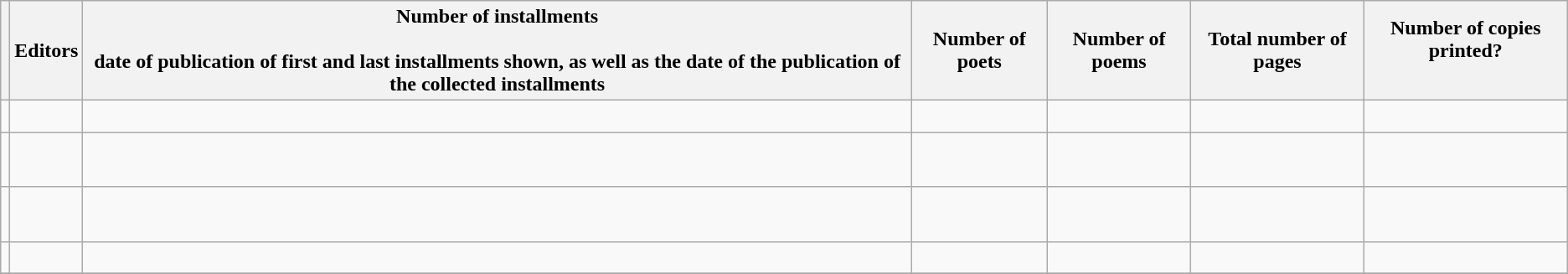<table class="wikitable">
<tr>
<th></th>
<th>Editors<br></th>
<th>Number of installments <br> <br> date of publication of first and last installments shown, as well as the date of the publication of the collected installments</th>
<th>Number of poets</th>
<th>Number of poems</th>
<th>Total number of pages</th>
<th>Number of copies printed?<br><br></th>
</tr>
<tr>
<td><br></td>
<td><br></td>
<td><br></td>
<td><br></td>
<td><br></td>
<td><br></td>
<td><br></td>
</tr>
<tr>
<td><br></td>
<td><br></td>
<td><br></td>
<td><br></td>
<td><br></td>
<td><br></td>
<td><br><br></td>
</tr>
<tr>
<td><br></td>
<td><br></td>
<td><br></td>
<td><br></td>
<td><br></td>
<td><br></td>
<td><br><br></td>
</tr>
<tr>
<td></td>
<td></td>
<td></td>
<td><br></td>
<td></td>
<td></td>
<td></td>
</tr>
<tr>
</tr>
</table>
